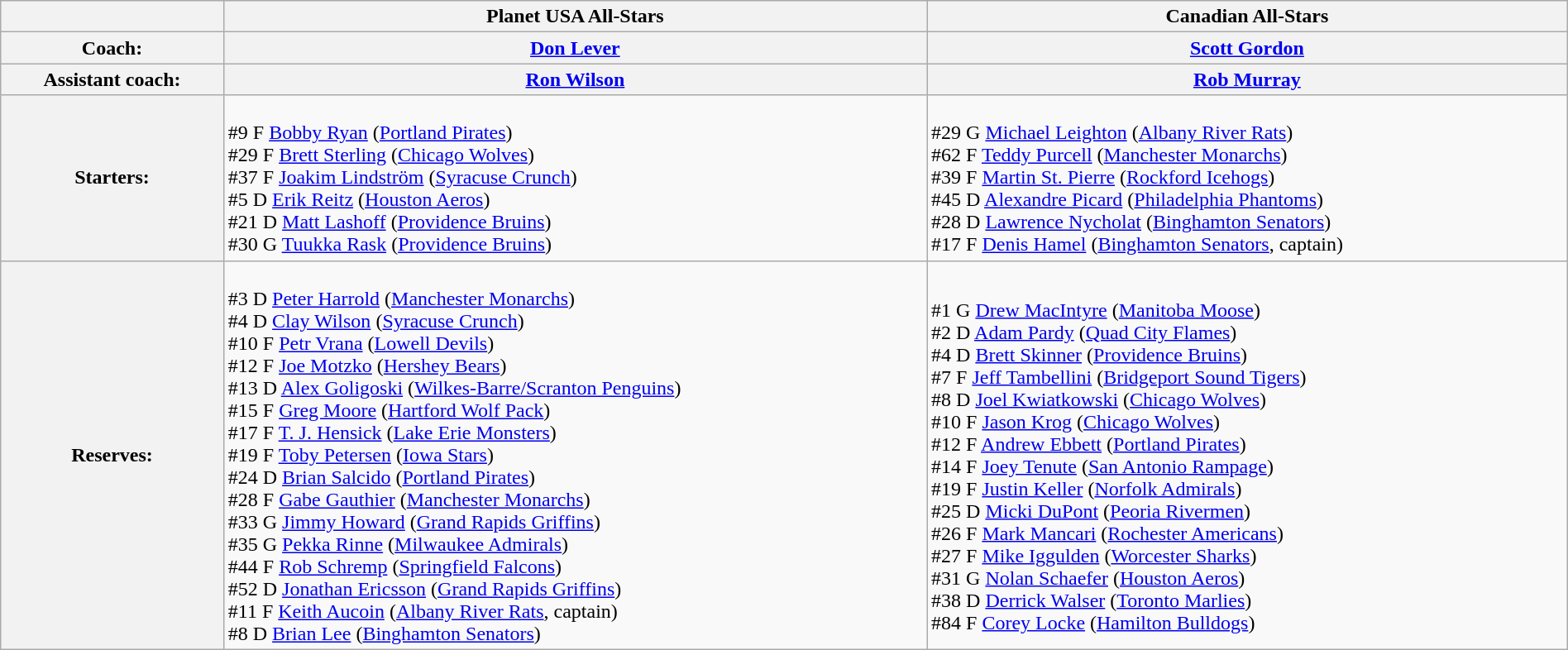<table class="wikitable" style="width:100%">
<tr>
<th></th>
<th>Planet USA All-Stars</th>
<th>Canadian All-Stars</th>
</tr>
<tr>
<th>Coach:</th>
<th><a href='#'>Don Lever</a></th>
<th><a href='#'>Scott Gordon</a></th>
</tr>
<tr>
<th>Assistant coach:</th>
<th><a href='#'>Ron Wilson</a></th>
<th><a href='#'>Rob Murray</a></th>
</tr>
<tr>
<th>Starters:</th>
<td><br> #9 F <a href='#'>Bobby Ryan</a> (<a href='#'>Portland Pirates</a>)<br>
 #29 F <a href='#'>Brett Sterling</a> (<a href='#'>Chicago Wolves</a>)<br>
 #37 F <a href='#'>Joakim Lindström</a> (<a href='#'>Syracuse Crunch</a>)<br>
 #5 D <a href='#'>Erik Reitz</a> (<a href='#'>Houston Aeros</a>)<br>
 #21 D <a href='#'>Matt Lashoff</a> (<a href='#'>Providence Bruins</a>)<br>
 #30 G <a href='#'>Tuukka Rask</a> (<a href='#'>Providence Bruins</a>)</td>
<td><br> #29 G <a href='#'>Michael Leighton</a> (<a href='#'>Albany River Rats</a>)<br>
 #62 F <a href='#'>Teddy Purcell</a> (<a href='#'>Manchester Monarchs</a>)<br>
 #39 F <a href='#'>Martin St. Pierre</a> (<a href='#'>Rockford Icehogs</a>)<br>
 #45 D <a href='#'>Alexandre Picard</a> (<a href='#'>Philadelphia Phantoms</a>)<br>
 #28 D <a href='#'>Lawrence Nycholat</a> (<a href='#'>Binghamton Senators</a>)<br>
 #17 F <a href='#'>Denis Hamel</a> (<a href='#'>Binghamton Senators</a>, captain)</td>
</tr>
<tr>
<th>Reserves:</th>
<td><br> #3 D <a href='#'>Peter Harrold</a> (<a href='#'>Manchester Monarchs</a>)<br>
 #4 D <a href='#'>Clay Wilson</a> (<a href='#'>Syracuse Crunch</a>)<br>
 #10 F <a href='#'>Petr Vrana</a> (<a href='#'>Lowell Devils</a>)<br>
 #12 F <a href='#'>Joe Motzko</a> (<a href='#'>Hershey Bears</a>)<br>
 #13 D <a href='#'>Alex Goligoski</a> (<a href='#'>Wilkes-Barre/Scranton Penguins</a>)<br>
 #15 F <a href='#'>Greg Moore</a> (<a href='#'>Hartford Wolf Pack</a>)<br>
 #17 F <a href='#'>T. J. Hensick</a> (<a href='#'>Lake Erie Monsters</a>)<br>
 #19 F <a href='#'>Toby Petersen</a> (<a href='#'>Iowa Stars</a>)<br>
 #24 D <a href='#'>Brian Salcido</a> (<a href='#'>Portland Pirates</a>)<br>
 #28 F <a href='#'>Gabe Gauthier</a> (<a href='#'>Manchester Monarchs</a>)<br>
 #33 G <a href='#'>Jimmy Howard</a> (<a href='#'>Grand Rapids Griffins</a>)<br>
 #35 G <a href='#'>Pekka Rinne</a> (<a href='#'>Milwaukee Admirals</a>)<br>
 #44 F <a href='#'>Rob Schremp</a> (<a href='#'>Springfield Falcons</a>)<br>
 #52 D <a href='#'>Jonathan Ericsson</a> (<a href='#'>Grand Rapids Griffins</a>)<br>
 #11 F <a href='#'>Keith Aucoin</a>  (<a href='#'>Albany River Rats</a>, captain)<br>
 #8 D <a href='#'>Brian Lee</a> (<a href='#'>Binghamton Senators</a>)</td>
<td><br> #1 G <a href='#'>Drew MacIntyre</a> (<a href='#'>Manitoba Moose</a>)<br>
 #2 D <a href='#'>Adam Pardy</a> (<a href='#'>Quad City Flames</a>)<br>
 #4 D <a href='#'>Brett Skinner</a> (<a href='#'>Providence Bruins</a>)<br>
 #7 F <a href='#'>Jeff Tambellini</a> (<a href='#'>Bridgeport Sound Tigers</a>)<br>
 #8 D <a href='#'>Joel Kwiatkowski</a> (<a href='#'>Chicago Wolves</a>)<br>
 #10 F <a href='#'>Jason Krog</a> (<a href='#'>Chicago Wolves</a>)<br>
 #12 F <a href='#'>Andrew Ebbett</a> (<a href='#'>Portland Pirates</a>)<br>
 #14 F <a href='#'>Joey Tenute</a> (<a href='#'>San Antonio Rampage</a>)<br>
 #19 F <a href='#'>Justin Keller</a> (<a href='#'>Norfolk Admirals</a>)<br>
 #25 D <a href='#'>Micki DuPont</a> (<a href='#'>Peoria Rivermen</a>)<br>
 #26 F <a href='#'>Mark Mancari</a> (<a href='#'>Rochester Americans</a>)<br>
 #27 F <a href='#'>Mike Iggulden</a> (<a href='#'>Worcester Sharks</a>)<br>
 #31 G <a href='#'>Nolan Schaefer</a> (<a href='#'>Houston Aeros</a>)<br>
 #38 D <a href='#'>Derrick Walser</a> (<a href='#'>Toronto Marlies</a>)<br>
 #84 F <a href='#'>Corey Locke</a> (<a href='#'>Hamilton Bulldogs</a>)</td>
</tr>
</table>
